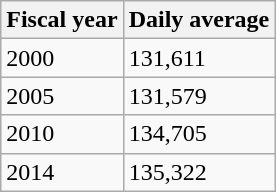<table class="wikitable">
<tr>
<th>Fiscal year</th>
<th>Daily average</th>
</tr>
<tr>
<td>2000</td>
<td>131,611</td>
</tr>
<tr>
<td>2005</td>
<td>131,579</td>
</tr>
<tr>
<td>2010</td>
<td>134,705</td>
</tr>
<tr>
<td>2014</td>
<td>135,322</td>
</tr>
</table>
